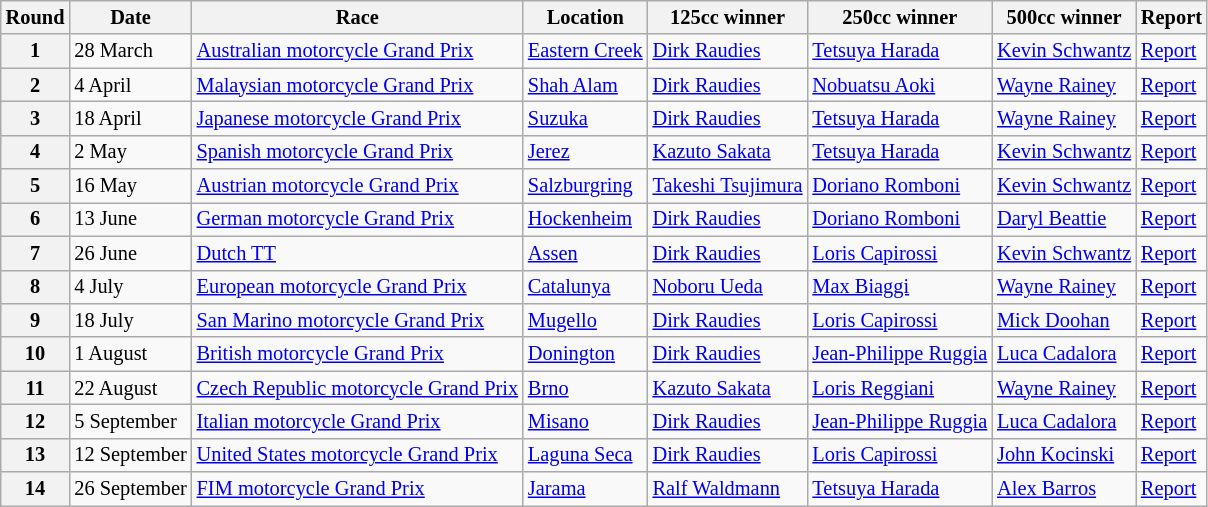<table class="wikitable" style="font-size: 85%;">
<tr>
<th>Round</th>
<th>Date</th>
<th>Race</th>
<th>Location</th>
<th>125cc winner</th>
<th>250cc winner</th>
<th>500cc winner</th>
<th>Report</th>
</tr>
<tr>
<th>1</th>
<td>28 March</td>
<td> <a href='#'>Australian motorcycle Grand Prix</a></td>
<td><a href='#'>Eastern Creek</a></td>
<td> <a href='#'>Dirk Raudies</a></td>
<td> <a href='#'>Tetsuya Harada</a></td>
<td> <a href='#'>Kevin Schwantz</a></td>
<td><a href='#'>Report</a></td>
</tr>
<tr>
<th>2</th>
<td>4 April</td>
<td> <a href='#'>Malaysian motorcycle Grand Prix</a></td>
<td><a href='#'>Shah Alam</a></td>
<td> <a href='#'>Dirk Raudies</a></td>
<td> <a href='#'>Nobuatsu Aoki</a></td>
<td> <a href='#'>Wayne Rainey</a></td>
<td><a href='#'>Report</a></td>
</tr>
<tr>
<th>3</th>
<td>18 April</td>
<td> <a href='#'>Japanese motorcycle Grand Prix</a></td>
<td><a href='#'>Suzuka</a></td>
<td> <a href='#'>Dirk Raudies</a></td>
<td> <a href='#'>Tetsuya Harada</a></td>
<td> <a href='#'>Wayne Rainey</a></td>
<td><a href='#'>Report</a></td>
</tr>
<tr>
<th>4</th>
<td>2 May</td>
<td> <a href='#'>Spanish motorcycle Grand Prix</a></td>
<td><a href='#'>Jerez</a></td>
<td> <a href='#'>Kazuto Sakata</a></td>
<td> <a href='#'>Tetsuya Harada</a></td>
<td> <a href='#'>Kevin Schwantz</a></td>
<td><a href='#'>Report</a></td>
</tr>
<tr>
<th>5</th>
<td>16 May</td>
<td> <a href='#'>Austrian motorcycle Grand Prix</a></td>
<td><a href='#'>Salzburgring</a></td>
<td> <a href='#'>Takeshi Tsujimura</a></td>
<td> <a href='#'>Doriano Romboni</a></td>
<td> <a href='#'>Kevin Schwantz</a></td>
<td><a href='#'>Report</a></td>
</tr>
<tr>
<th>6</th>
<td>13 June</td>
<td> <a href='#'>German motorcycle Grand Prix</a></td>
<td><a href='#'>Hockenheim</a></td>
<td> <a href='#'>Dirk Raudies</a></td>
<td> <a href='#'>Doriano Romboni</a></td>
<td> <a href='#'>Daryl Beattie</a></td>
<td><a href='#'>Report</a></td>
</tr>
<tr>
<th>7</th>
<td>26 June</td>
<td> <a href='#'>Dutch TT</a></td>
<td><a href='#'>Assen</a></td>
<td> <a href='#'>Dirk Raudies</a></td>
<td> <a href='#'>Loris Capirossi</a></td>
<td> <a href='#'>Kevin Schwantz</a></td>
<td><a href='#'>Report</a></td>
</tr>
<tr>
<th>8</th>
<td>4 July</td>
<td> <a href='#'>European motorcycle Grand Prix</a></td>
<td><a href='#'>Catalunya</a></td>
<td> <a href='#'>Noboru Ueda</a></td>
<td> <a href='#'>Max Biaggi</a></td>
<td> <a href='#'>Wayne Rainey</a></td>
<td><a href='#'>Report</a></td>
</tr>
<tr>
<th>9</th>
<td>18 July</td>
<td> <a href='#'>San Marino motorcycle Grand Prix</a></td>
<td><a href='#'>Mugello</a></td>
<td> <a href='#'>Dirk Raudies</a></td>
<td> <a href='#'>Loris Capirossi</a></td>
<td> <a href='#'>Mick Doohan</a></td>
<td><a href='#'>Report</a></td>
</tr>
<tr>
<th>10</th>
<td>1 August</td>
<td> <a href='#'>British motorcycle Grand Prix</a></td>
<td><a href='#'>Donington</a></td>
<td> <a href='#'>Dirk Raudies</a></td>
<td> <a href='#'>Jean-Philippe Ruggia</a></td>
<td> <a href='#'>Luca Cadalora</a></td>
<td><a href='#'>Report</a></td>
</tr>
<tr>
<th>11</th>
<td>22 August</td>
<td> <a href='#'>Czech Republic motorcycle Grand Prix</a></td>
<td><a href='#'>Brno</a></td>
<td> <a href='#'>Kazuto Sakata</a></td>
<td> <a href='#'>Loris Reggiani</a></td>
<td> <a href='#'>Wayne Rainey</a></td>
<td><a href='#'>Report</a></td>
</tr>
<tr>
<th>12</th>
<td>5 September</td>
<td> <a href='#'>Italian motorcycle Grand Prix</a></td>
<td><a href='#'>Misano</a></td>
<td> <a href='#'>Dirk Raudies</a></td>
<td> <a href='#'>Jean-Philippe Ruggia</a></td>
<td> <a href='#'>Luca Cadalora</a></td>
<td><a href='#'>Report</a></td>
</tr>
<tr>
<th>13</th>
<td>12 September</td>
<td> <a href='#'>United States motorcycle Grand Prix</a></td>
<td><a href='#'>Laguna Seca</a></td>
<td> <a href='#'>Dirk Raudies</a></td>
<td> <a href='#'>Loris Capirossi</a></td>
<td>  <a href='#'>John Kocinski</a></td>
<td><a href='#'>Report</a></td>
</tr>
<tr>
<th>14</th>
<td>26 September</td>
<td> <a href='#'>FIM motorcycle Grand Prix</a></td>
<td><a href='#'>Jarama</a></td>
<td> <a href='#'>Ralf Waldmann</a></td>
<td> <a href='#'>Tetsuya Harada</a></td>
<td> <a href='#'>Alex Barros</a></td>
<td><a href='#'>Report</a></td>
</tr>
</table>
